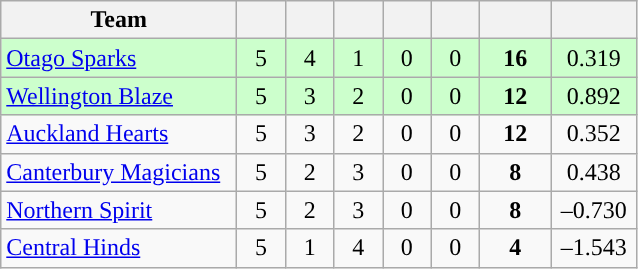<table class="wikitable" style="text-align:center">
<tr>
<th width="150">Team</th>
<th width="25"></th>
<th width="25"></th>
<th width="25"></th>
<th width="25"></th>
<th width="25"></th>
<th width="40"></th>
<th width="50"></th>
</tr>
<tr style="background:#cfc">
<td style="text-align:left"><a href='#'>Otago Sparks</a></td>
<td>5</td>
<td>4</td>
<td>1</td>
<td>0</td>
<td>0</td>
<td><strong>16</strong></td>
<td>0.319</td>
</tr>
<tr style="background:#cfc">
<td style="text-align:left"><a href='#'>Wellington Blaze</a></td>
<td>5</td>
<td>3</td>
<td>2</td>
<td>0</td>
<td>0</td>
<td><strong>12</strong></td>
<td>0.892</td>
</tr>
<tr>
<td style="text-align:left"><a href='#'>Auckland Hearts</a></td>
<td>5</td>
<td>3</td>
<td>2</td>
<td>0</td>
<td>0</td>
<td><strong>12</strong></td>
<td>0.352</td>
</tr>
<tr>
<td style="text-align:left"><a href='#'>Canterbury Magicians</a></td>
<td>5</td>
<td>2</td>
<td>3</td>
<td>0</td>
<td>0</td>
<td><strong>8</strong></td>
<td>0.438</td>
</tr>
<tr>
<td style="text-align:left"><a href='#'>Northern Spirit</a></td>
<td>5</td>
<td>2</td>
<td>3</td>
<td>0</td>
<td>0</td>
<td><strong>8</strong></td>
<td>–0.730</td>
</tr>
<tr>
<td style="text-align:left"><a href='#'>Central Hinds</a></td>
<td>5</td>
<td>1</td>
<td>4</td>
<td>0</td>
<td>0</td>
<td><strong>4</strong></td>
<td>–1.543</td>
</tr>
</table>
